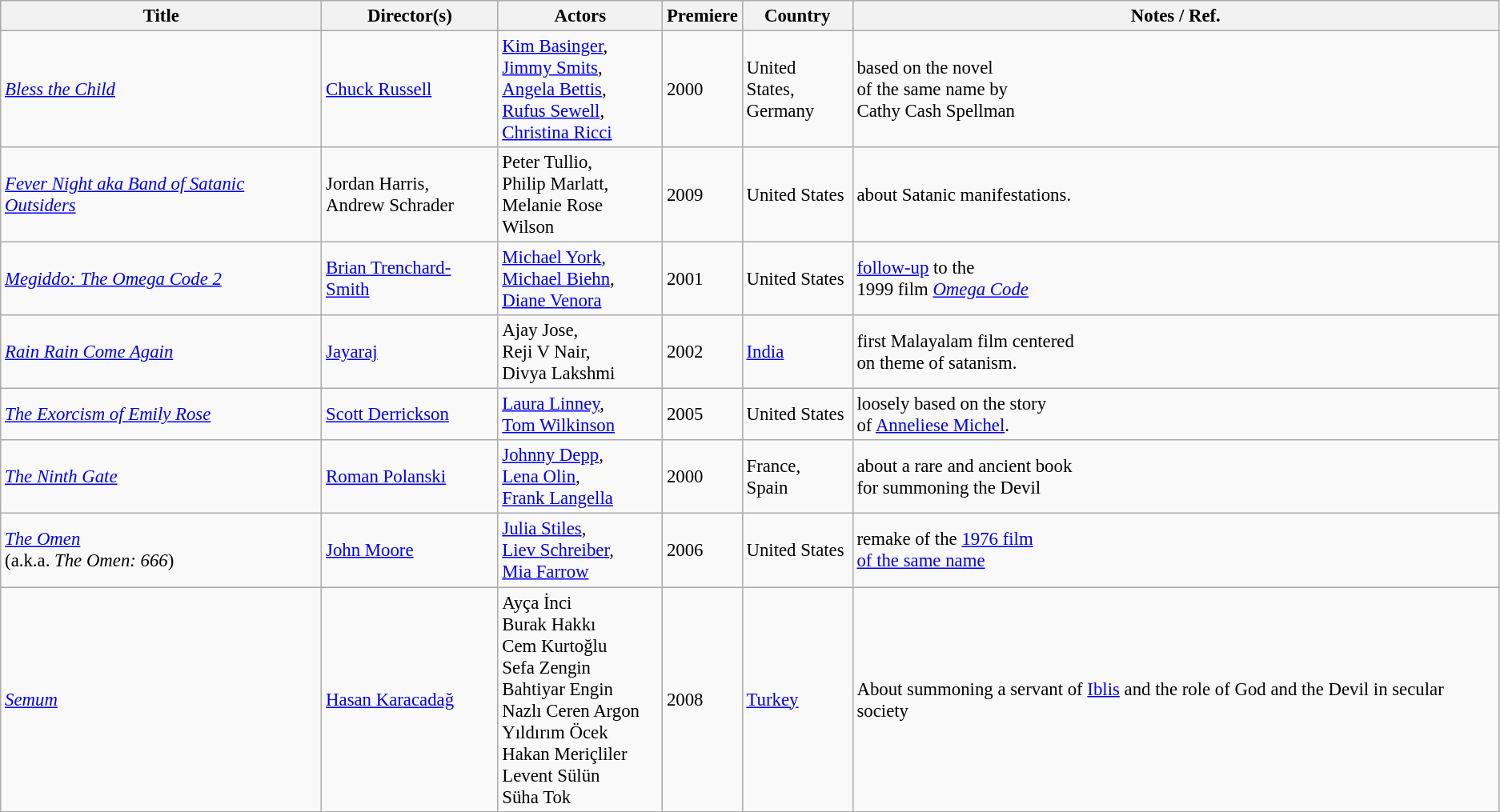<table class="wikitable sortable" style="font-size:95%">
<tr>
<th>Title</th>
<th>Director(s)</th>
<th>Actors</th>
<th>Premiere</th>
<th>Country</th>
<th class="unsortable">Notes / Ref.</th>
</tr>
<tr>
<td><em><a href='#'>Bless the Child</a></em></td>
<td><a href='#'>Chuck Russell</a></td>
<td><a href='#'>Kim Basinger</a>,<br> <a href='#'>Jimmy Smits</a>,<br> <a href='#'>Angela Bettis</a>,<br> <a href='#'>Rufus Sewell</a>,<br> <a href='#'>Christina Ricci</a></td>
<td>2000</td>
<td>United States,<br> Germany</td>
<td>based on the novel<br> of the same name by<br> Cathy Cash Spellman</td>
</tr>
<tr>
<td><em><a href='#'>Fever Night aka Band of Satanic Outsiders</a></em></td>
<td>Jordan Harris,<br>Andrew Schrader</td>
<td>Peter Tullio,<br>Philip Marlatt,<br>Melanie Rose Wilson</td>
<td>2009</td>
<td>United States</td>
<td>about Satanic manifestations.</td>
</tr>
<tr>
<td><em><a href='#'>Megiddo: The Omega Code 2</a></em></td>
<td><a href='#'>Brian Trenchard-Smith</a></td>
<td><a href='#'>Michael York</a>,<br>  <a href='#'>Michael Biehn</a>,<br>  <a href='#'>Diane Venora</a></td>
<td>2001</td>
<td>United States</td>
<td><a href='#'>follow-up</a> to the  <br>1999 film <em><a href='#'>Omega Code</a></em></td>
</tr>
<tr>
<td><em><a href='#'>Rain Rain Come Again</a></em></td>
<td><a href='#'>Jayaraj</a></td>
<td>Ajay Jose,<br> Reji V Nair,<br> Divya Lakshmi</td>
<td>2002</td>
<td><a href='#'>India</a></td>
<td>first Malayalam film centered <br>on theme of satanism.</td>
</tr>
<tr>
<td><em><a href='#'>The Exorcism of Emily Rose</a></em></td>
<td><a href='#'>Scott Derrickson</a></td>
<td><a href='#'>Laura Linney</a>,<br> <a href='#'>Tom Wilkinson</a></td>
<td>2005</td>
<td>United States</td>
<td>loosely based on the story<br> of <a href='#'>Anneliese Michel</a>.</td>
</tr>
<tr>
<td><em><a href='#'>The Ninth Gate</a></em></td>
<td><a href='#'>Roman Polanski</a></td>
<td><a href='#'>Johnny Depp</a>,<br> <a href='#'>Lena Olin</a>,<br> <a href='#'>Frank Langella</a></td>
<td>2000</td>
<td>France,<br> Spain</td>
<td>about a rare and ancient book <br>for summoning the Devil</td>
</tr>
<tr>
<td><em><a href='#'>The Omen</a></em><br>  (a.k.a. <em>The Omen: 666</em>)</td>
<td><a href='#'>John Moore</a></td>
<td><a href='#'>Julia Stiles</a>,<br> <a href='#'>Liev Schreiber</a>,<br> <a href='#'>Mia Farrow</a></td>
<td>2006</td>
<td>United States</td>
<td>remake of the <a href='#'>1976 film <br>of the same name</a></td>
</tr>
<tr>
<td><em><a href='#'>Semum</a></em></td>
<td><a href='#'>Hasan Karacadağ</a></td>
<td>Ayça İnci <br> Burak Hakkı <br> Cem Kurtoğlu <br> Sefa Zengin <br> Bahtiyar Engin <br>Nazlı Ceren Argon <br> Yıldırım Öcek <br> Hakan Meriçliler <br> Levent Sülün  <br> Süha Tok <br></td>
<td>2008</td>
<td><a href='#'>Turkey</a></td>
<td>About summoning a servant of <a href='#'>Iblis</a> and the role of God and the Devil in secular society<br></td>
</tr>
</table>
